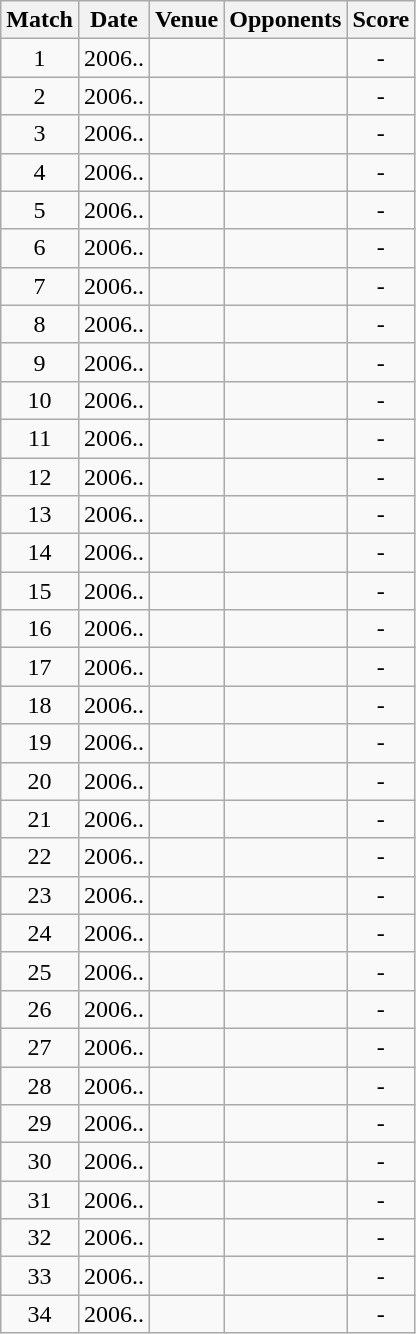<table class="wikitable" style="text-align:center;">
<tr>
<th>Match</th>
<th>Date</th>
<th>Venue</th>
<th>Opponents</th>
<th>Score</th>
</tr>
<tr>
<td>1</td>
<td>2006..</td>
<td></td>
<td></td>
<td>-</td>
</tr>
<tr>
<td>2</td>
<td>2006..</td>
<td></td>
<td></td>
<td>-</td>
</tr>
<tr>
<td>3</td>
<td>2006..</td>
<td></td>
<td></td>
<td>-</td>
</tr>
<tr>
<td>4</td>
<td>2006..</td>
<td></td>
<td></td>
<td>-</td>
</tr>
<tr>
<td>5</td>
<td>2006..</td>
<td></td>
<td></td>
<td>-</td>
</tr>
<tr>
<td>6</td>
<td>2006..</td>
<td></td>
<td></td>
<td>-</td>
</tr>
<tr>
<td>7</td>
<td>2006..</td>
<td></td>
<td></td>
<td>-</td>
</tr>
<tr>
<td>8</td>
<td>2006..</td>
<td></td>
<td></td>
<td>-</td>
</tr>
<tr>
<td>9</td>
<td>2006..</td>
<td></td>
<td></td>
<td>-</td>
</tr>
<tr>
<td>10</td>
<td>2006..</td>
<td></td>
<td></td>
<td>-</td>
</tr>
<tr>
<td>11</td>
<td>2006..</td>
<td></td>
<td></td>
<td>-</td>
</tr>
<tr>
<td>12</td>
<td>2006..</td>
<td></td>
<td></td>
<td>-</td>
</tr>
<tr>
<td>13</td>
<td>2006..</td>
<td></td>
<td></td>
<td>-</td>
</tr>
<tr>
<td>14</td>
<td>2006..</td>
<td></td>
<td></td>
<td>-</td>
</tr>
<tr>
<td>15</td>
<td>2006..</td>
<td></td>
<td></td>
<td>-</td>
</tr>
<tr>
<td>16</td>
<td>2006..</td>
<td></td>
<td></td>
<td>-</td>
</tr>
<tr>
<td>17</td>
<td>2006..</td>
<td></td>
<td></td>
<td>-</td>
</tr>
<tr>
<td>18</td>
<td>2006..</td>
<td></td>
<td></td>
<td>-</td>
</tr>
<tr>
<td>19</td>
<td>2006..</td>
<td></td>
<td></td>
<td>-</td>
</tr>
<tr>
<td>20</td>
<td>2006..</td>
<td></td>
<td></td>
<td>-</td>
</tr>
<tr>
<td>21</td>
<td>2006..</td>
<td></td>
<td></td>
<td>-</td>
</tr>
<tr>
<td>22</td>
<td>2006..</td>
<td></td>
<td></td>
<td>-</td>
</tr>
<tr>
<td>23</td>
<td>2006..</td>
<td></td>
<td></td>
<td>-</td>
</tr>
<tr>
<td>24</td>
<td>2006..</td>
<td></td>
<td></td>
<td>-</td>
</tr>
<tr>
<td>25</td>
<td>2006..</td>
<td></td>
<td></td>
<td>-</td>
</tr>
<tr>
<td>26</td>
<td>2006..</td>
<td></td>
<td></td>
<td>-</td>
</tr>
<tr>
<td>27</td>
<td>2006..</td>
<td></td>
<td></td>
<td>-</td>
</tr>
<tr>
<td>28</td>
<td>2006..</td>
<td></td>
<td></td>
<td>-</td>
</tr>
<tr>
<td>29</td>
<td>2006..</td>
<td></td>
<td></td>
<td>-</td>
</tr>
<tr>
<td>30</td>
<td>2006..</td>
<td></td>
<td></td>
<td>-</td>
</tr>
<tr>
<td>31</td>
<td>2006..</td>
<td></td>
<td></td>
<td>-</td>
</tr>
<tr>
<td>32</td>
<td>2006..</td>
<td></td>
<td></td>
<td>-</td>
</tr>
<tr>
<td>33</td>
<td>2006..</td>
<td></td>
<td></td>
<td>-</td>
</tr>
<tr>
<td>34</td>
<td>2006..</td>
<td></td>
<td></td>
<td>-</td>
</tr>
</table>
